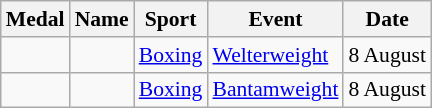<table class="wikitable sortable" style="font-size:90%">
<tr>
<th>Medal</th>
<th>Name</th>
<th>Sport</th>
<th>Event</th>
<th>Date</th>
</tr>
<tr>
<td></td>
<td></td>
<td><a href='#'>Boxing</a></td>
<td><a href='#'>Welterweight</a></td>
<td>8 August</td>
</tr>
<tr>
<td></td>
<td></td>
<td><a href='#'>Boxing</a></td>
<td><a href='#'>Bantamweight</a></td>
<td>8 August</td>
</tr>
</table>
